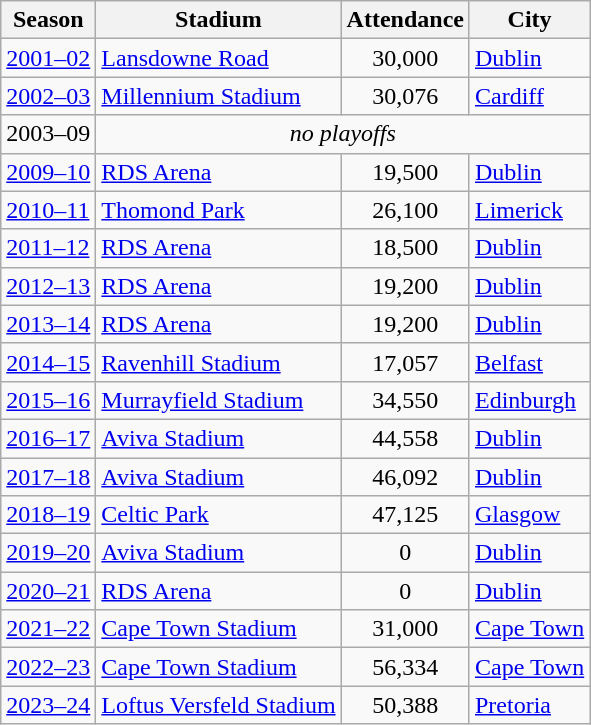<table class="wikitable">
<tr>
<th>Season</th>
<th>Stadium</th>
<th>Attendance</th>
<th>City</th>
</tr>
<tr>
<td><a href='#'>2001–02</a></td>
<td><a href='#'>Lansdowne Road</a></td>
<td align=center>30,000</td>
<td> <a href='#'>Dublin</a></td>
</tr>
<tr>
<td><a href='#'>2002–03</a></td>
<td><a href='#'>Millennium Stadium</a></td>
<td align=center>30,076</td>
<td> <a href='#'>Cardiff</a></td>
</tr>
<tr>
<td>2003–09</td>
<td colspan="3" align=center><em>no playoffs</em></td>
</tr>
<tr>
<td><a href='#'>2009–10</a></td>
<td><a href='#'>RDS Arena</a></td>
<td align=center>19,500</td>
<td> <a href='#'>Dublin</a></td>
</tr>
<tr>
<td><a href='#'>2010–11</a></td>
<td><a href='#'>Thomond Park</a></td>
<td align=center>26,100</td>
<td> <a href='#'>Limerick</a></td>
</tr>
<tr>
<td><a href='#'>2011–12</a></td>
<td><a href='#'>RDS Arena</a></td>
<td align=center>18,500</td>
<td> <a href='#'>Dublin</a></td>
</tr>
<tr>
<td><a href='#'>2012–13</a></td>
<td><a href='#'>RDS Arena</a></td>
<td align=center>19,200</td>
<td> <a href='#'>Dublin</a></td>
</tr>
<tr>
<td><a href='#'>2013–14</a></td>
<td><a href='#'>RDS Arena</a></td>
<td align=center>19,200</td>
<td> <a href='#'>Dublin</a></td>
</tr>
<tr>
<td><a href='#'>2014–15</a></td>
<td><a href='#'>Ravenhill Stadium</a></td>
<td align=center>17,057</td>
<td> <a href='#'>Belfast</a></td>
</tr>
<tr>
<td><a href='#'>2015–16</a></td>
<td><a href='#'>Murrayfield Stadium</a></td>
<td align=center>34,550</td>
<td> <a href='#'>Edinburgh</a></td>
</tr>
<tr>
<td><a href='#'>2016–17</a></td>
<td><a href='#'>Aviva Stadium</a></td>
<td align=center>44,558</td>
<td> <a href='#'>Dublin</a></td>
</tr>
<tr>
<td><a href='#'>2017–18</a></td>
<td><a href='#'>Aviva Stadium</a></td>
<td align=center>46,092</td>
<td> <a href='#'>Dublin</a></td>
</tr>
<tr>
<td><a href='#'>2018–19</a></td>
<td><a href='#'>Celtic Park</a></td>
<td align=center>47,125</td>
<td> <a href='#'>Glasgow</a></td>
</tr>
<tr>
<td><a href='#'>2019–20</a></td>
<td><a href='#'>Aviva Stadium</a></td>
<td align=center>0</td>
<td> <a href='#'>Dublin</a></td>
</tr>
<tr>
<td><a href='#'>2020–21</a></td>
<td><a href='#'>RDS Arena</a></td>
<td align=center>0</td>
<td> <a href='#'>Dublin</a></td>
</tr>
<tr>
<td><a href='#'>2021–22</a></td>
<td><a href='#'>Cape Town Stadium</a></td>
<td align=center>31,000</td>
<td> <a href='#'>Cape Town</a></td>
</tr>
<tr>
<td><a href='#'>2022–23</a></td>
<td><a href='#'>Cape Town Stadium</a></td>
<td align=center>56,334</td>
<td> <a href='#'>Cape Town</a></td>
</tr>
<tr>
<td><a href='#'>2023–24</a></td>
<td><a href='#'>Loftus Versfeld Stadium</a></td>
<td align=center>50,388</td>
<td> <a href='#'>Pretoria</a></td>
</tr>
</table>
